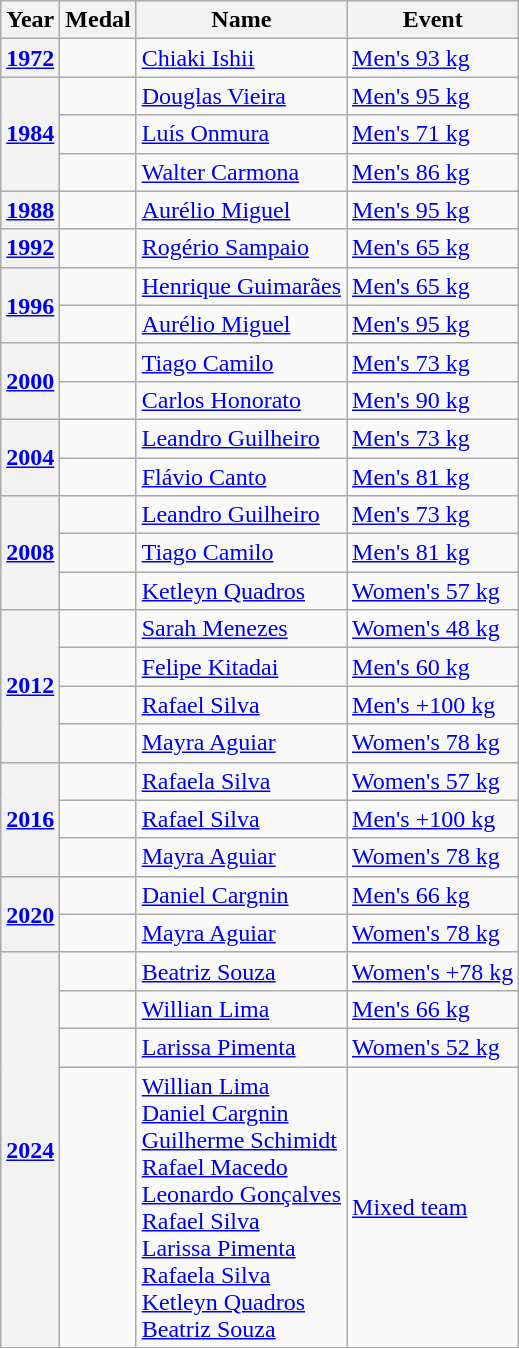<table class="wikitable sortable">
<tr>
<th>Year</th>
<th>Medal</th>
<th>Name</th>
<th>Event</th>
</tr>
<tr>
<th><a href='#'>1972</a></th>
<td></td>
<td><a href='#'>Chiaki Ishii</a></td>
<td><a href='#'>Men's 93 kg</a></td>
</tr>
<tr>
<th rowspan=3><a href='#'>1984</a></th>
<td></td>
<td><a href='#'>Douglas Vieira</a></td>
<td><a href='#'>Men's 95 kg</a></td>
</tr>
<tr>
<td></td>
<td><a href='#'>Luís Onmura</a></td>
<td><a href='#'>Men's 71 kg</a></td>
</tr>
<tr>
<td></td>
<td><a href='#'>Walter Carmona</a></td>
<td><a href='#'>Men's 86 kg</a></td>
</tr>
<tr>
<th><a href='#'>1988</a></th>
<td></td>
<td><a href='#'>Aurélio Miguel</a></td>
<td><a href='#'>Men's 95 kg</a></td>
</tr>
<tr>
<th><a href='#'>1992</a></th>
<td></td>
<td><a href='#'>Rogério Sampaio</a></td>
<td><a href='#'>Men's 65 kg</a></td>
</tr>
<tr>
<th rowspan=2><a href='#'>1996</a></th>
<td></td>
<td><a href='#'>Henrique Guimarães</a></td>
<td><a href='#'>Men's 65 kg</a></td>
</tr>
<tr>
<td></td>
<td><a href='#'>Aurélio Miguel</a></td>
<td><a href='#'>Men's 95 kg</a></td>
</tr>
<tr>
<th rowspan=2><a href='#'>2000</a></th>
<td></td>
<td><a href='#'>Tiago Camilo</a></td>
<td><a href='#'>Men's 73 kg</a></td>
</tr>
<tr>
<td></td>
<td><a href='#'>Carlos Honorato</a></td>
<td><a href='#'>Men's 90 kg</a></td>
</tr>
<tr>
<th rowspan=2><a href='#'>2004</a></th>
<td></td>
<td><a href='#'>Leandro Guilheiro</a></td>
<td><a href='#'>Men's 73 kg</a></td>
</tr>
<tr>
<td></td>
<td><a href='#'>Flávio Canto</a></td>
<td><a href='#'>Men's 81 kg</a></td>
</tr>
<tr>
<th rowspan=3><a href='#'>2008</a></th>
<td></td>
<td><a href='#'>Leandro Guilheiro</a></td>
<td><a href='#'>Men's 73 kg</a></td>
</tr>
<tr>
<td></td>
<td><a href='#'>Tiago Camilo</a></td>
<td><a href='#'>Men's 81 kg</a></td>
</tr>
<tr>
<td></td>
<td><a href='#'>Ketleyn Quadros</a></td>
<td><a href='#'>Women's 57 kg</a></td>
</tr>
<tr>
<th rowspan=4><a href='#'>2012</a></th>
<td></td>
<td><a href='#'>Sarah Menezes</a></td>
<td><a href='#'>Women's 48 kg</a></td>
</tr>
<tr>
<td></td>
<td><a href='#'>Felipe Kitadai</a></td>
<td><a href='#'>Men's 60 kg</a></td>
</tr>
<tr>
<td></td>
<td><a href='#'>Rafael Silva</a></td>
<td><a href='#'>Men's +100 kg</a></td>
</tr>
<tr>
<td></td>
<td><a href='#'>Mayra Aguiar</a></td>
<td><a href='#'>Women's 78 kg</a></td>
</tr>
<tr>
<th rowspan=3><a href='#'>2016</a></th>
<td></td>
<td><a href='#'>Rafaela Silva</a></td>
<td><a href='#'>Women's 57 kg</a></td>
</tr>
<tr>
<td></td>
<td><a href='#'>Rafael Silva</a></td>
<td><a href='#'>Men's +100 kg</a></td>
</tr>
<tr>
<td></td>
<td><a href='#'>Mayra Aguiar</a></td>
<td><a href='#'>Women's 78 kg</a></td>
</tr>
<tr>
<th rowspan=2><a href='#'>2020</a></th>
<td></td>
<td><a href='#'>Daniel Cargnin</a></td>
<td><a href='#'>Men's 66 kg</a></td>
</tr>
<tr>
<td></td>
<td><a href='#'>Mayra Aguiar</a></td>
<td><a href='#'>Women's 78 kg</a></td>
</tr>
<tr>
<th rowspan=4><a href='#'>2024</a></th>
<td></td>
<td><a href='#'>Beatriz Souza</a></td>
<td><a href='#'> Women's +78 kg</a></td>
</tr>
<tr>
<td></td>
<td><a href='#'>Willian Lima</a></td>
<td><a href='#'> Men's 66 kg</a></td>
</tr>
<tr>
<td></td>
<td><a href='#'>Larissa Pimenta</a></td>
<td><a href='#'> Women's 52 kg</a></td>
</tr>
<tr>
<td></td>
<td><a href='#'>Willian Lima</a><br><a href='#'>Daniel Cargnin</a><br><a href='#'>Guilherme Schimidt</a><br><a href='#'>Rafael Macedo</a><br><a href='#'>Leonardo Gonçalves</a><br><a href='#'>Rafael Silva</a><br><a href='#'>Larissa Pimenta</a><br><a href='#'>Rafaela Silva</a><br><a href='#'>Ketleyn Quadros</a><br><a href='#'>Beatriz Souza</a></td>
<td><a href='#'> Mixed team</a></td>
</tr>
</table>
